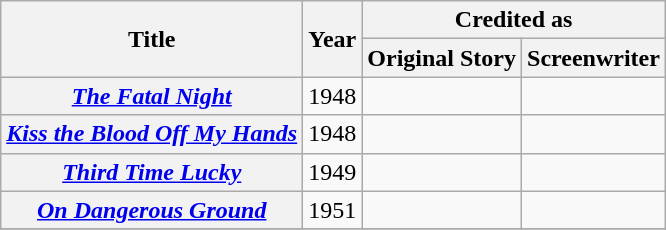<table class="wikitable sortable plainrowheaders">
<tr>
<th rowspan="2" scope="col">Title</th>
<th rowspan="2" scope="col">Year</th>
<th colspan="3" scope="col">Credited as</th>
</tr>
<tr>
<th>Original Story</th>
<th>Screenwriter</th>
</tr>
<tr>
<th scope="row"><em><a href='#'>The Fatal Night</a></em></th>
<td>1948</td>
<td></td>
<td></td>
</tr>
<tr>
<th scope="row"><em><a href='#'>Kiss the Blood Off My Hands</a></em></th>
<td>1948</td>
<td></td>
<td></td>
</tr>
<tr>
<th scope="row"><em><a href='#'>Third Time Lucky</a></em></th>
<td>1949</td>
<td></td>
<td></td>
</tr>
<tr>
<th scope="row"><em><a href='#'>On Dangerous Ground</a></em></th>
<td>1951</td>
<td></td>
<td></td>
</tr>
<tr>
</tr>
</table>
